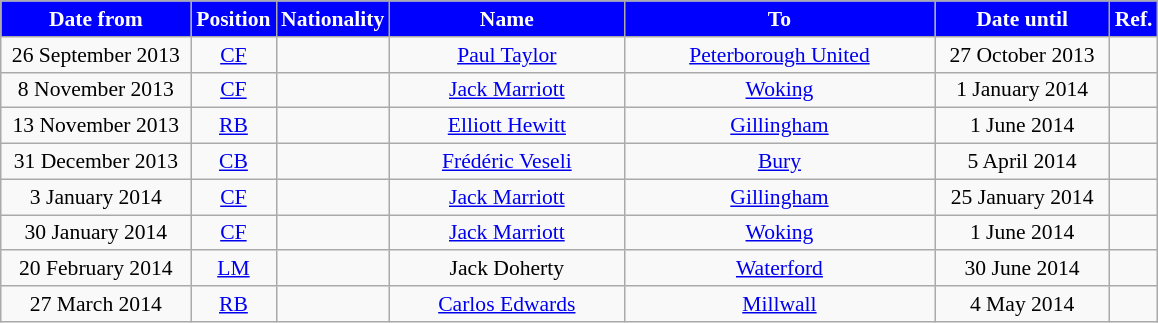<table class="wikitable"  style="text-align:center; font-size:90%; ">
<tr>
<th style="background:blue; color:white; width:120px;">Date from</th>
<th style="background:blue; color:white; width:50px;">Position</th>
<th style="background:blue; color:white; width:50px;">Nationality</th>
<th style="background:blue; color:white; width:150px;">Name</th>
<th style="background:blue; color:white; width:200px;">To</th>
<th style="background:blue; color:white; width:110px;">Date until</th>
<th style="background:blue; color:white; width:25px;">Ref.</th>
</tr>
<tr>
<td>26 September 2013</td>
<td><a href='#'>CF</a></td>
<td></td>
<td><a href='#'>Paul Taylor</a></td>
<td> <a href='#'>Peterborough United</a></td>
<td>27 October 2013</td>
<td></td>
</tr>
<tr>
<td>8 November 2013</td>
<td><a href='#'>CF</a></td>
<td></td>
<td><a href='#'>Jack Marriott</a></td>
<td> <a href='#'>Woking</a></td>
<td>1 January 2014</td>
<td></td>
</tr>
<tr>
<td>13 November 2013</td>
<td><a href='#'>RB</a></td>
<td></td>
<td><a href='#'>Elliott Hewitt</a></td>
<td> <a href='#'>Gillingham</a></td>
<td>1 June 2014</td>
<td></td>
</tr>
<tr>
<td>31 December 2013</td>
<td><a href='#'>CB</a></td>
<td></td>
<td><a href='#'>Frédéric Veseli</a></td>
<td> <a href='#'>Bury</a></td>
<td>5 April 2014</td>
<td></td>
</tr>
<tr>
<td>3 January 2014</td>
<td><a href='#'>CF</a></td>
<td></td>
<td><a href='#'>Jack Marriott</a></td>
<td> <a href='#'>Gillingham</a></td>
<td>25 January 2014</td>
<td></td>
</tr>
<tr>
<td>30 January 2014</td>
<td><a href='#'>CF</a></td>
<td></td>
<td><a href='#'>Jack Marriott</a></td>
<td> <a href='#'>Woking</a></td>
<td>1 June 2014</td>
<td></td>
</tr>
<tr>
<td>20 February 2014</td>
<td><a href='#'>LM</a></td>
<td></td>
<td>Jack Doherty</td>
<td> <a href='#'>Waterford</a></td>
<td>30 June 2014</td>
<td></td>
</tr>
<tr>
<td>27 March 2014</td>
<td><a href='#'>RB</a></td>
<td></td>
<td><a href='#'>Carlos Edwards</a></td>
<td> <a href='#'>Millwall</a></td>
<td>4 May 2014</td>
<td></td>
</tr>
</table>
